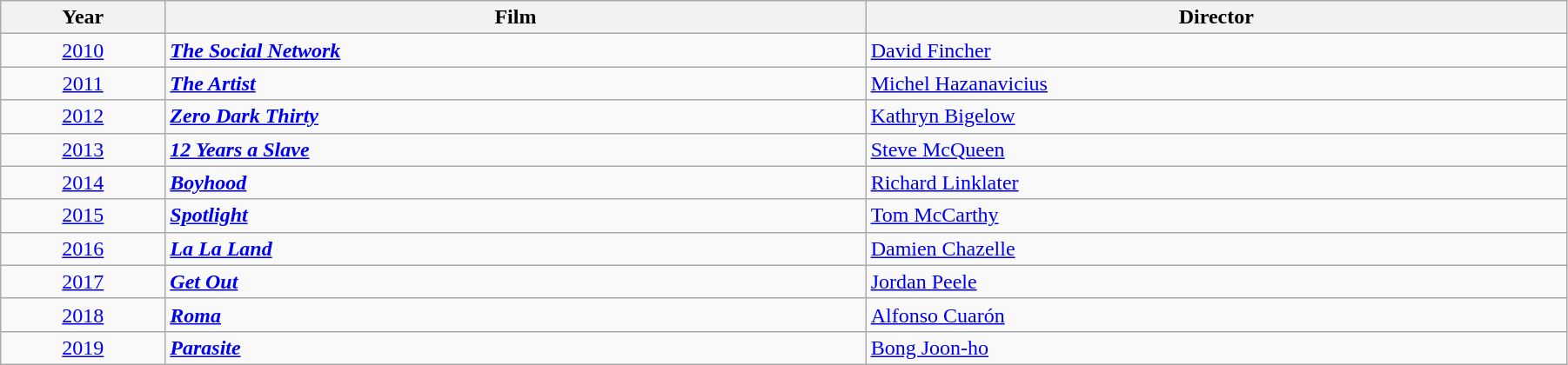<table class="wikitable" width="95%" cellpadding="5">
<tr>
<th width="100"><strong>Year</strong></th>
<th width="450"><strong>Film</strong></th>
<th width="450"><strong>Director</strong></th>
</tr>
<tr>
<td style="text-align:center;"><a href='#'>2010</a></td>
<td><strong><em><a href='#'>The Social Network</a></em></strong></td>
<td><a href='#'>David Fincher</a></td>
</tr>
<tr>
<td style="text-align:center;"><a href='#'>2011</a></td>
<td><strong><em><a href='#'>The Artist</a></em></strong></td>
<td><a href='#'>Michel Hazanavicius</a></td>
</tr>
<tr>
<td style="text-align:center;"><a href='#'>2012</a></td>
<td><strong><em><a href='#'>Zero Dark Thirty</a></em></strong></td>
<td><a href='#'>Kathryn Bigelow</a></td>
</tr>
<tr>
<td style="text-align:center;"><a href='#'>2013</a></td>
<td><strong><em><a href='#'>12 Years a Slave</a></em></strong></td>
<td><a href='#'>Steve McQueen</a></td>
</tr>
<tr>
<td style="text-align:center;"><a href='#'>2014</a></td>
<td><strong><em><a href='#'>Boyhood</a></em></strong></td>
<td><a href='#'>Richard Linklater</a></td>
</tr>
<tr>
<td style="text-align:center;"><a href='#'>2015</a></td>
<td><strong><em><a href='#'>Spotlight</a></em></strong></td>
<td><a href='#'>Tom McCarthy</a></td>
</tr>
<tr>
<td style="text-align:center;"><a href='#'>2016</a></td>
<td><strong><em><a href='#'>La La Land</a></em></strong></td>
<td><a href='#'>Damien Chazelle</a></td>
</tr>
<tr>
<td style="text-align:center;"><a href='#'>2017</a></td>
<td><strong><em><a href='#'>Get Out</a></em></strong></td>
<td><a href='#'>Jordan Peele</a></td>
</tr>
<tr>
<td style="text-align:center;"><a href='#'>2018</a></td>
<td><strong><em><a href='#'>Roma</a></em></strong></td>
<td><a href='#'>Alfonso Cuarón</a></td>
</tr>
<tr>
<td style="text-align:center;"><a href='#'>2019</a></td>
<td><strong><em><a href='#'>Parasite</a></em></strong></td>
<td><a href='#'>Bong Joon-ho</a></td>
</tr>
</table>
